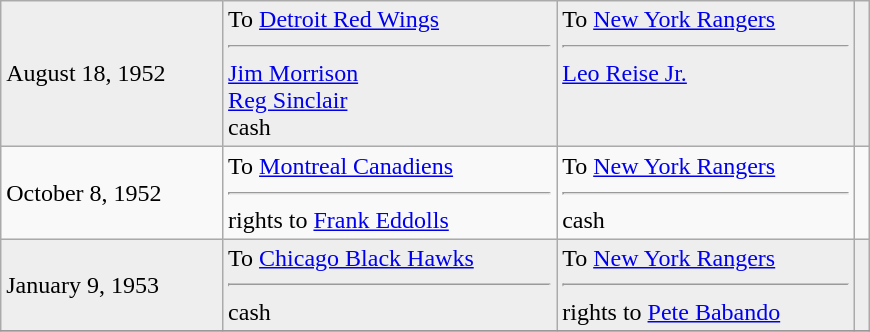<table class="wikitable" style="border:1px solid #999999; width:580px;">
<tr bgcolor="eeeeee">
<td>August 18, 1952</td>
<td valign="top">To <a href='#'>Detroit Red Wings</a><hr><a href='#'>Jim Morrison</a><br><a href='#'>Reg Sinclair</a><br>cash</td>
<td valign="top">To <a href='#'>New York Rangers</a><hr><a href='#'>Leo Reise Jr.</a></td>
<td></td>
</tr>
<tr>
<td>October 8, 1952</td>
<td valign="top">To <a href='#'>Montreal Canadiens</a><hr>rights to <a href='#'>Frank Eddolls</a></td>
<td valign="top">To <a href='#'>New York Rangers</a><hr>cash</td>
<td></td>
</tr>
<tr bgcolor="eeeeee">
<td>January 9, 1953</td>
<td valign="top">To <a href='#'>Chicago Black Hawks</a><hr>cash</td>
<td valign="top">To <a href='#'>New York Rangers</a><hr>rights to <a href='#'>Pete Babando</a></td>
<td></td>
</tr>
<tr bgcolor="eeeeee">
</tr>
</table>
